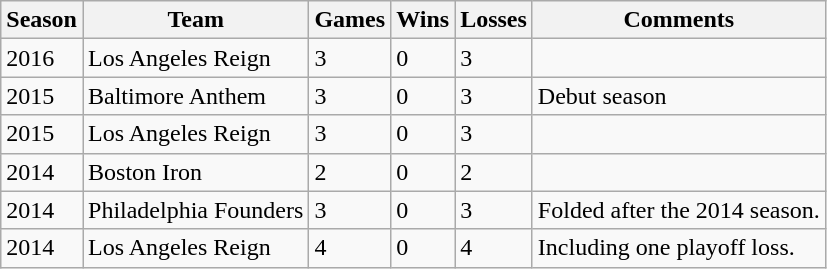<table class="wikitable sortable">
<tr>
<th>Season</th>
<th>Team</th>
<th>Games</th>
<th>Wins</th>
<th>Losses</th>
<th>Comments</th>
</tr>
<tr>
<td>2016</td>
<td>Los Angeles Reign</td>
<td>3</td>
<td>0</td>
<td>3</td>
<td></td>
</tr>
<tr>
<td>2015</td>
<td>Baltimore Anthem</td>
<td>3</td>
<td>0</td>
<td>3</td>
<td>Debut season</td>
</tr>
<tr>
<td>2015</td>
<td>Los Angeles Reign</td>
<td>3</td>
<td>0</td>
<td>3</td>
<td></td>
</tr>
<tr>
<td>2014</td>
<td>Boston Iron</td>
<td>2</td>
<td>0</td>
<td>2</td>
<td></td>
</tr>
<tr>
<td>2014</td>
<td>Philadelphia Founders</td>
<td>3</td>
<td>0</td>
<td>3</td>
<td>Folded after the 2014 season.</td>
</tr>
<tr>
<td>2014</td>
<td>Los Angeles Reign</td>
<td>4</td>
<td>0</td>
<td>4</td>
<td>Including one playoff loss.</td>
</tr>
</table>
